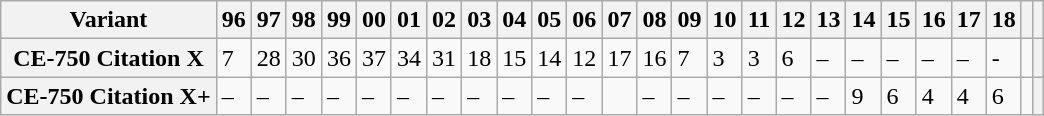<table class="wikitable">
<tr>
<th>Variant</th>
<th>96</th>
<th>97</th>
<th>98</th>
<th>99</th>
<th>00</th>
<th>01</th>
<th>02</th>
<th>03</th>
<th>04</th>
<th>05</th>
<th>06</th>
<th>07</th>
<th>08</th>
<th>09</th>
<th>10</th>
<th>11</th>
<th>12</th>
<th>13</th>
<th>14</th>
<th>15</th>
<th>16</th>
<th>17</th>
<th>18</th>
<th></th>
<th></th>
</tr>
<tr>
<th>CE-750 Citation X</th>
<td>7</td>
<td>28</td>
<td>30</td>
<td>36</td>
<td>37</td>
<td>34</td>
<td>31</td>
<td>18</td>
<td>15</td>
<td>14</td>
<td>12</td>
<td>17</td>
<td>16</td>
<td>7</td>
<td>3</td>
<td>3</td>
<td>6</td>
<td>–</td>
<td>–</td>
<td>–</td>
<td>–</td>
<td>–</td>
<td>-</td>
<td></td>
<th></th>
</tr>
<tr>
<th>CE-750 Citation X+</th>
<td>–</td>
<td>–</td>
<td>–</td>
<td>–</td>
<td>–</td>
<td>–</td>
<td>–</td>
<td>–</td>
<td>–</td>
<td>–</td>
<td>–</td>
<td></td>
<td>–</td>
<td>–</td>
<td>–</td>
<td>–</td>
<td>–</td>
<td>–</td>
<td>9</td>
<td>6</td>
<td>4</td>
<td>4</td>
<td>6</td>
<td></td>
<th></th>
</tr>
</table>
